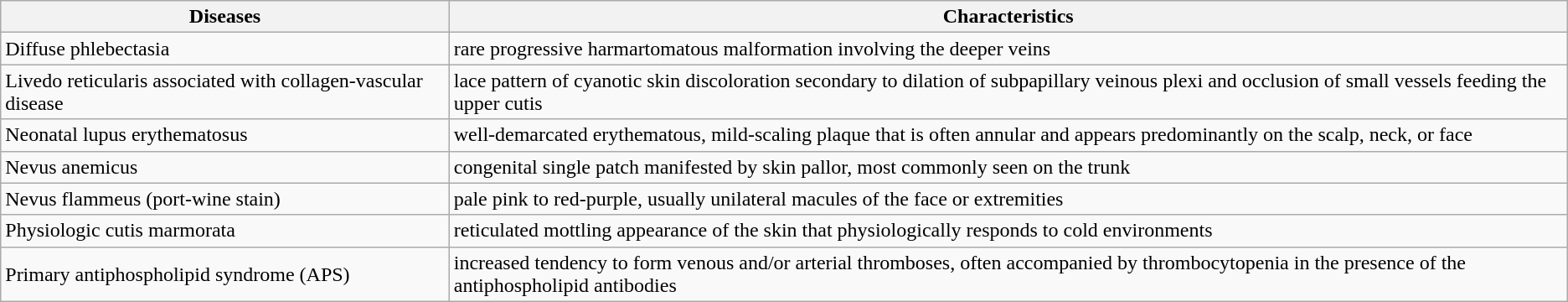<table class="wikitable" border="5" style="text-align:left">
<tr>
<th>Diseases</th>
<th>Characteristics</th>
</tr>
<tr>
<td>Diffuse phlebectasia</td>
<td>rare progressive harmartomatous malformation involving the deeper veins</td>
</tr>
<tr>
<td>Livedo reticularis associated with collagen-vascular disease</td>
<td>lace pattern of cyanotic skin discoloration secondary to dilation of subpapillary veinous plexi and occlusion of small vessels feeding the upper cutis</td>
</tr>
<tr>
<td>Neonatal lupus erythematosus</td>
<td>well-demarcated erythematous, mild-scaling plaque that is often annular and appears predominantly on the scalp, neck, or face</td>
</tr>
<tr>
<td>Nevus anemicus</td>
<td>congenital single patch manifested by skin pallor, most commonly seen on the trunk</td>
</tr>
<tr>
<td>Nevus flammeus (port-wine stain)</td>
<td>pale pink to red-purple, usually unilateral macules of the face or extremities</td>
</tr>
<tr>
<td>Physiologic cutis marmorata</td>
<td>reticulated mottling appearance of the skin that physiologically responds to cold environments</td>
</tr>
<tr>
<td>Primary antiphospholipid syndrome (APS)</td>
<td>increased tendency to form venous and/or arterial thromboses, often accompanied by thrombocytopenia in the presence of the antiphospholipid antibodies</td>
</tr>
</table>
